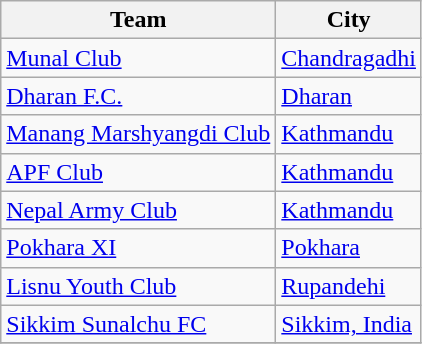<table class="wikitable">
<tr>
<th>Team</th>
<th>City</th>
</tr>
<tr>
<td><a href='#'>Munal Club</a></td>
<td><a href='#'>Chandragadhi</a></td>
</tr>
<tr>
<td><a href='#'>Dharan F.C.</a></td>
<td><a href='#'>Dharan</a></td>
</tr>
<tr>
<td><a href='#'>Manang Marshyangdi Club</a></td>
<td><a href='#'>Kathmandu</a></td>
</tr>
<tr>
<td><a href='#'>APF Club</a></td>
<td><a href='#'>Kathmandu</a></td>
</tr>
<tr>
<td><a href='#'>Nepal Army Club</a></td>
<td><a href='#'>Kathmandu</a></td>
</tr>
<tr>
<td><a href='#'>Pokhara XI</a></td>
<td><a href='#'>Pokhara</a></td>
</tr>
<tr>
<td><a href='#'>Lisnu Youth Club</a></td>
<td><a href='#'>Rupandehi</a></td>
</tr>
<tr>
<td><a href='#'>Sikkim Sunalchu FC</a></td>
<td> <a href='#'>Sikkim, India</a></td>
</tr>
<tr>
</tr>
</table>
